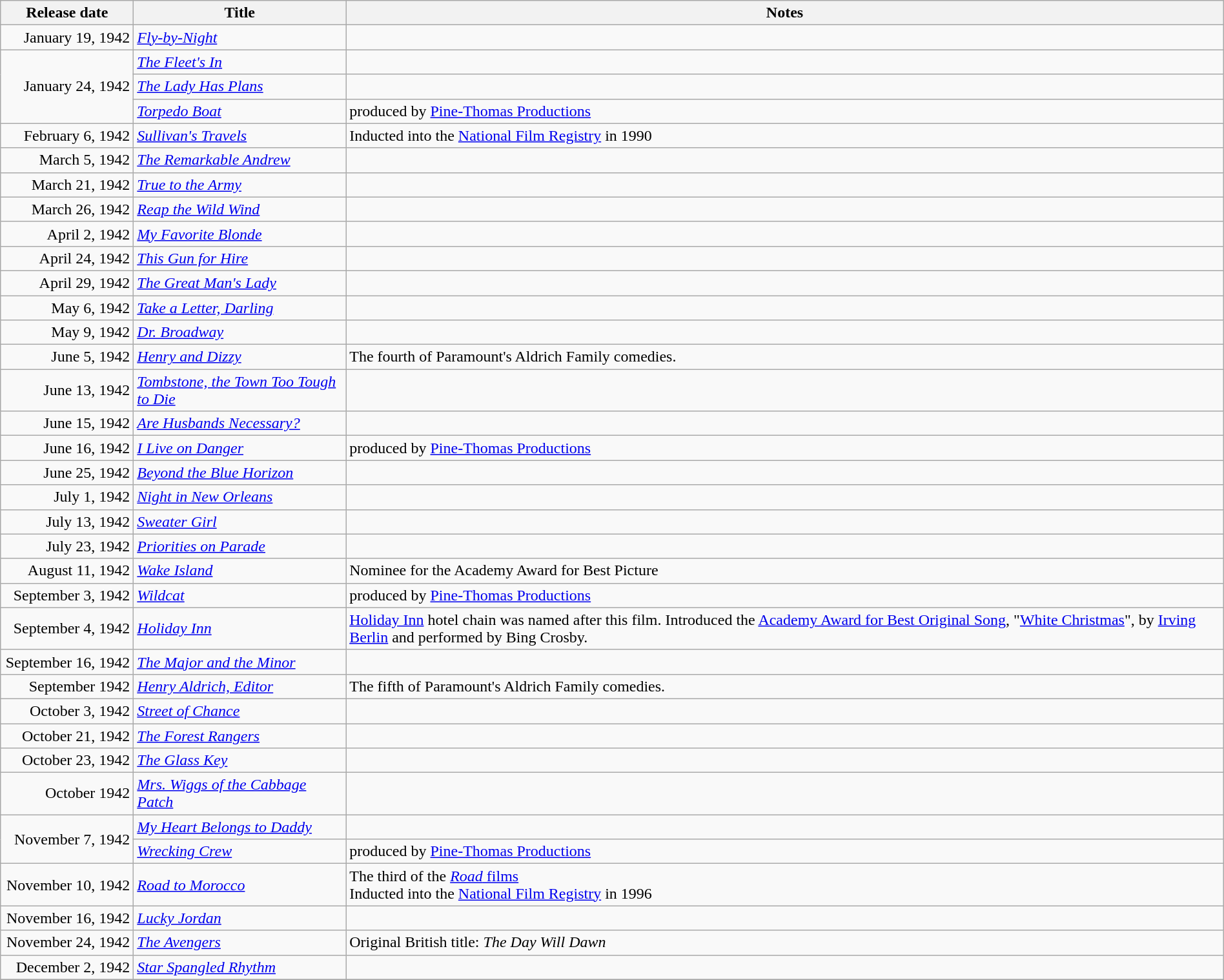<table class="wikitable sortable" style="width:100%;">
<tr>
<th scope="col" style="width:130px;">Release date</th>
<th>Title</th>
<th>Notes</th>
</tr>
<tr>
<td style="text-align:right;">January 19, 1942</td>
<td><em><a href='#'>Fly-by-Night</a></em></td>
<td></td>
</tr>
<tr>
<td style="text-align:right;" rowspan="3">January 24, 1942</td>
<td><em><a href='#'>The Fleet's In</a></em></td>
<td></td>
</tr>
<tr>
<td><em><a href='#'>The Lady Has Plans</a></em></td>
<td></td>
</tr>
<tr>
<td><em><a href='#'>Torpedo Boat</a></em></td>
<td>produced by <a href='#'>Pine-Thomas Productions</a></td>
</tr>
<tr>
<td style="text-align:right;">February 6, 1942</td>
<td><em><a href='#'>Sullivan's Travels</a></em></td>
<td>Inducted into the <a href='#'>National Film Registry</a> in 1990</td>
</tr>
<tr>
<td style="text-align:right;">March 5, 1942</td>
<td><em><a href='#'>The Remarkable Andrew</a></em></td>
<td></td>
</tr>
<tr>
<td style="text-align:right;">March 21, 1942</td>
<td><em><a href='#'>True to the Army</a></em></td>
<td></td>
</tr>
<tr>
<td style="text-align:right;">March 26, 1942</td>
<td><em><a href='#'>Reap the Wild Wind</a></em></td>
<td></td>
</tr>
<tr>
<td style="text-align:right;">April 2, 1942</td>
<td><em><a href='#'>My Favorite Blonde</a></em></td>
<td></td>
</tr>
<tr>
<td style="text-align:right;">April 24, 1942</td>
<td><em><a href='#'>This Gun for Hire</a></em></td>
<td></td>
</tr>
<tr>
<td style="text-align:right;">April 29, 1942</td>
<td><em><a href='#'>The Great Man's Lady</a></em></td>
<td></td>
</tr>
<tr>
<td style="text-align:right;">May 6, 1942</td>
<td><em><a href='#'>Take a Letter, Darling</a></em></td>
<td></td>
</tr>
<tr>
<td style="text-align:right;">May 9, 1942</td>
<td><em><a href='#'>Dr. Broadway</a></em></td>
<td></td>
</tr>
<tr>
<td style="text-align:right;">June 5, 1942</td>
<td><em><a href='#'>Henry and Dizzy</a></em></td>
<td>The fourth of Paramount's Aldrich Family comedies.</td>
</tr>
<tr>
<td style="text-align:right;">June 13, 1942</td>
<td><em><a href='#'>Tombstone, the Town Too Tough to Die</a></em></td>
<td></td>
</tr>
<tr>
<td style="text-align:right;">June 15, 1942</td>
<td><em><a href='#'>Are Husbands Necessary?</a></em></td>
<td></td>
</tr>
<tr>
<td style="text-align:right;">June 16, 1942</td>
<td><em><a href='#'>I Live on Danger</a></em></td>
<td>produced by <a href='#'>Pine-Thomas Productions</a></td>
</tr>
<tr>
<td style="text-align:right;">June 25, 1942</td>
<td><em><a href='#'>Beyond the Blue Horizon</a></em></td>
<td></td>
</tr>
<tr>
<td style="text-align:right;">July 1, 1942</td>
<td><em><a href='#'>Night in New Orleans</a></em></td>
<td></td>
</tr>
<tr>
<td style="text-align:right;">July 13, 1942</td>
<td><em><a href='#'>Sweater Girl</a></em></td>
<td></td>
</tr>
<tr>
<td style="text-align:right;">July 23, 1942</td>
<td><em><a href='#'>Priorities on Parade</a></em></td>
<td></td>
</tr>
<tr>
<td style="text-align:right;">August 11, 1942</td>
<td><em><a href='#'>Wake Island</a></em></td>
<td>Nominee for the Academy Award for Best Picture</td>
</tr>
<tr>
<td style="text-align:right;">September 3, 1942</td>
<td><em><a href='#'>Wildcat</a></em></td>
<td>produced by <a href='#'>Pine-Thomas Productions</a></td>
</tr>
<tr>
<td style="text-align:right;">September 4, 1942</td>
<td><em><a href='#'>Holiday Inn</a></em></td>
<td><a href='#'>Holiday Inn</a> hotel chain was named after this film. Introduced the <a href='#'>Academy Award for Best Original Song</a>, "<a href='#'>White Christmas</a>", by <a href='#'>Irving Berlin</a> and performed by Bing Crosby.</td>
</tr>
<tr>
<td style="text-align:right;">September 16, 1942</td>
<td><em><a href='#'>The Major and the Minor</a></em></td>
<td></td>
</tr>
<tr>
<td style="text-align:right;">September 1942</td>
<td><em><a href='#'>Henry Aldrich, Editor</a></em></td>
<td>The fifth of Paramount's Aldrich Family comedies.</td>
</tr>
<tr>
<td style="text-align:right;">October 3, 1942</td>
<td><em><a href='#'>Street of Chance</a></em></td>
<td></td>
</tr>
<tr>
<td style="text-align:right;">October 21, 1942</td>
<td><em><a href='#'>The Forest Rangers</a></em></td>
<td></td>
</tr>
<tr>
<td style="text-align:right;">October 23, 1942</td>
<td><em><a href='#'>The Glass Key</a></em></td>
<td></td>
</tr>
<tr>
<td style="text-align:right;">October 1942</td>
<td><em><a href='#'>Mrs. Wiggs of the Cabbage Patch</a></em></td>
<td></td>
</tr>
<tr>
<td style="text-align:right;" rowspan="2">November 7, 1942</td>
<td><em><a href='#'>My Heart Belongs to Daddy</a></em></td>
<td></td>
</tr>
<tr>
<td><em><a href='#'>Wrecking Crew</a></em></td>
<td>produced by <a href='#'>Pine-Thomas Productions</a></td>
</tr>
<tr>
<td style="text-align:right;">November 10, 1942</td>
<td><em><a href='#'>Road to Morocco</a></em></td>
<td>The third of the <a href='#'><em>Road</em> films</a><br>Inducted into the <a href='#'>National Film Registry</a> in 1996</td>
</tr>
<tr>
<td style="text-align:right;">November 16, 1942</td>
<td><em><a href='#'>Lucky Jordan</a></em></td>
<td></td>
</tr>
<tr>
<td style="text-align:right;">November 24, 1942</td>
<td><em><a href='#'>The Avengers</a></em></td>
<td>Original British title: <em>The Day Will Dawn</em></td>
</tr>
<tr>
<td style="text-align:right;">December 2, 1942</td>
<td><em><a href='#'>Star Spangled Rhythm</a></em></td>
<td></td>
</tr>
<tr>
</tr>
</table>
